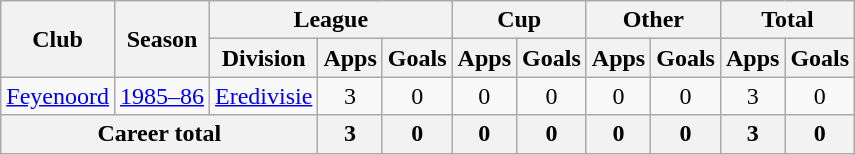<table class="wikitable" style="text-align: center">
<tr>
<th rowspan="2">Club</th>
<th rowspan="2">Season</th>
<th colspan="3">League</th>
<th colspan="2">Cup</th>
<th colspan="2">Other</th>
<th colspan="2">Total</th>
</tr>
<tr>
<th>Division</th>
<th>Apps</th>
<th>Goals</th>
<th>Apps</th>
<th>Goals</th>
<th>Apps</th>
<th>Goals</th>
<th>Apps</th>
<th>Goals</th>
</tr>
<tr>
<td><a href='#'>Feyenoord</a></td>
<td><a href='#'>1985–86</a></td>
<td><a href='#'>Eredivisie</a></td>
<td>3</td>
<td>0</td>
<td>0</td>
<td>0</td>
<td>0</td>
<td>0</td>
<td>3</td>
<td>0</td>
</tr>
<tr>
<th colspan="3"><strong>Career total</strong></th>
<th>3</th>
<th>0</th>
<th>0</th>
<th>0</th>
<th>0</th>
<th>0</th>
<th>3</th>
<th>0</th>
</tr>
</table>
